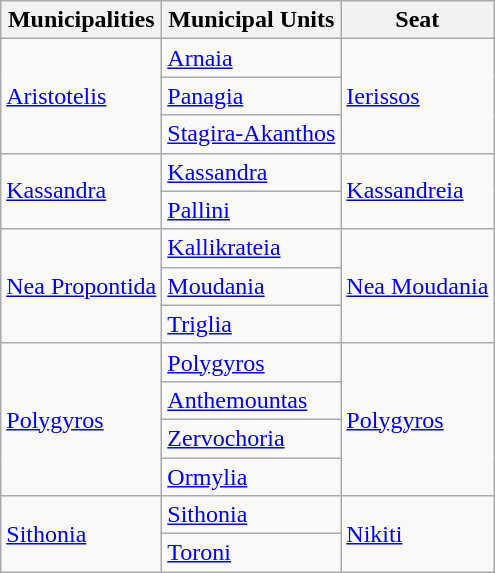<table class="wikitable">
<tr>
<th>Municipalities</th>
<th>Municipal Units</th>
<th>Seat</th>
</tr>
<tr>
<td rowspan=3><a href='#'>Aristotelis</a></td>
<td><a href='#'>Arnaia</a></td>
<td rowspan=3><a href='#'>Ierissos</a></td>
</tr>
<tr>
<td><a href='#'>Panagia</a></td>
</tr>
<tr>
<td><a href='#'>Stagira-Akanthos</a></td>
</tr>
<tr>
<td rowspan=2><a href='#'>Kassandra</a></td>
<td><a href='#'>Kassandra</a></td>
<td rowspan=2><a href='#'>Kassandreia</a></td>
</tr>
<tr>
<td><a href='#'>Pallini</a></td>
</tr>
<tr>
<td rowspan=3><a href='#'>Nea Propontida</a></td>
<td><a href='#'>Kallikrateia</a></td>
<td rowspan=3><a href='#'>Nea Moudania</a></td>
</tr>
<tr>
<td><a href='#'>Moudania</a></td>
</tr>
<tr>
<td><a href='#'>Triglia</a></td>
</tr>
<tr>
<td rowspan=4><a href='#'>Polygyros</a></td>
<td><a href='#'>Polygyros</a></td>
<td rowspan=4><a href='#'>Polygyros</a></td>
</tr>
<tr>
<td><a href='#'>Anthemountas</a></td>
</tr>
<tr>
<td><a href='#'>Zervochoria</a></td>
</tr>
<tr>
<td><a href='#'>Ormylia</a></td>
</tr>
<tr>
<td rowspan=2><a href='#'>Sithonia</a></td>
<td><a href='#'>Sithonia</a></td>
<td rowspan=2><a href='#'>Nikiti</a></td>
</tr>
<tr>
<td><a href='#'>Toroni</a></td>
</tr>
</table>
